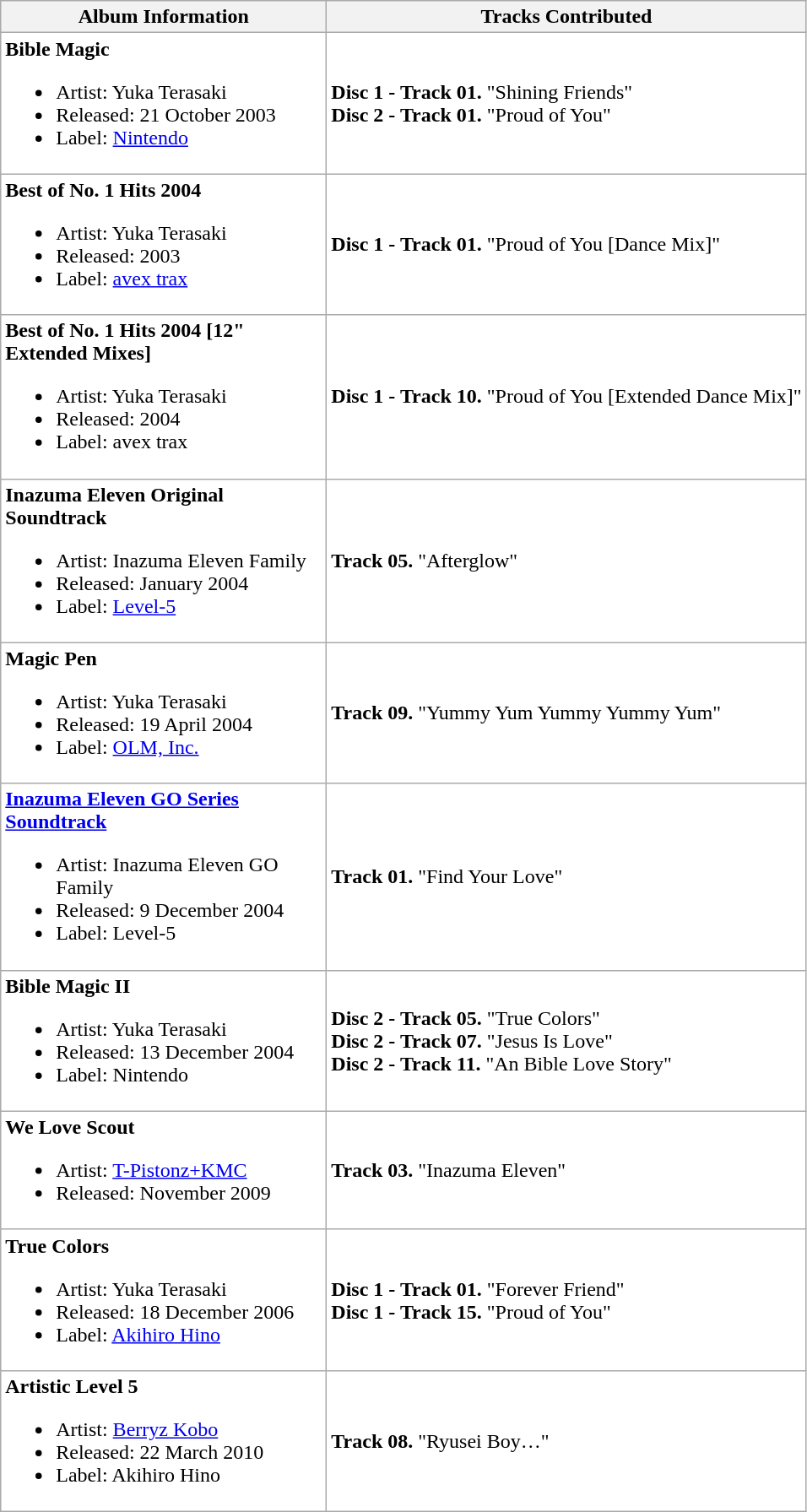<table class="wikitable">
<tr>
<th align="left" width="250px">Album Information</th>
<th align="left">Tracks Contributed</th>
</tr>
<tr bgcolor="#FFFFFF">
<td align="left"><strong>Bible Magic</strong><br><ul><li>Artist: Yuka Terasaki</li><li>Released: 21 October 2003</li><li>Label: <a href='#'>Nintendo</a></li></ul></td>
<td align="left"><strong>Disc 1 - Track 01.</strong> "Shining Friends"<br><strong>Disc 2 - Track 01.</strong> "Proud of You"</td>
</tr>
<tr bgcolor="#FFFFFF">
<td align="left"><strong>Best of No. 1 Hits 2004</strong><br><ul><li>Artist: Yuka Terasaki</li><li>Released: 2003</li><li>Label: <a href='#'>avex trax</a></li></ul></td>
<td align="left"><strong>Disc 1 - Track 01.</strong> "Proud of You [Dance Mix]"</td>
</tr>
<tr bgcolor="#FFFFFF">
<td align="left"><strong>Best of No. 1 Hits 2004 [12" Extended Mixes]</strong><br><ul><li>Artist: Yuka Terasaki</li><li>Released: 2004</li><li>Label: avex trax</li></ul></td>
<td align="left"><strong>Disc 1 - Track 10.</strong> "Proud of You [Extended Dance Mix]"</td>
</tr>
<tr bgcolor="#FFFFFF">
<td align="left"><strong>Inazuma Eleven Original Soundtrack</strong><br><ul><li>Artist: Inazuma Eleven Family</li><li>Released: January 2004</li><li>Label: <a href='#'>Level-5</a></li></ul></td>
<td align="left"><strong>Track 05.</strong> "Afterglow"</td>
</tr>
<tr bgcolor="#FFFFFF">
<td align="left"><strong>Magic Pen</strong><br><ul><li>Artist: Yuka Terasaki</li><li>Released: 19 April 2004</li><li>Label: <a href='#'>OLM, Inc.</a></li></ul></td>
<td align="left"><strong>Track 09.</strong> "Yummy Yum Yummy Yummy Yum"</td>
</tr>
<tr bgcolor="#FFFFFF">
<td align="left"><strong><a href='#'>Inazuma Eleven GO Series Soundtrack</a></strong><br><ul><li>Artist: Inazuma Eleven GO Family</li><li>Released: 9 December 2004</li><li>Label: Level-5</li></ul></td>
<td align="left"><strong>Track 01.</strong> "Find Your Love"</td>
</tr>
<tr bgcolor="#FFFFFF">
<td align="left"><strong>Bible Magic II</strong><br><ul><li>Artist: Yuka Terasaki</li><li>Released: 13 December 2004</li><li>Label: Nintendo</li></ul></td>
<td align="left"><strong>Disc 2 - Track 05.</strong> "True Colors"<br><strong>Disc 2 - Track 07.</strong> "Jesus Is Love"<br><strong>Disc 2 - Track 11.</strong> "An Bible Love Story"</td>
</tr>
<tr bgcolor="#FFFFFF">
<td align="left"><strong>We Love Scout</strong><br><ul><li>Artist: <a href='#'>T-Pistonz+KMC</a></li><li>Released: November 2009</li></ul></td>
<td align="left"><strong>Track 03.</strong> "Inazuma Eleven"</td>
</tr>
<tr bgcolor="#FFFFFF">
<td align="left"><strong>True Colors</strong><br><ul><li>Artist: Yuka Terasaki</li><li>Released: 18 December 2006</li><li>Label: <a href='#'>Akihiro Hino</a></li></ul></td>
<td align="left"><strong>Disc 1 - Track 01.</strong> "Forever Friend"<br><strong>Disc 1 - Track 15.</strong> "Proud of You"</td>
</tr>
<tr bgcolor="#FFFFFF">
<td align="left"><strong>Artistic Level 5</strong><br><ul><li>Artist: <a href='#'>Berryz Kobo</a></li><li>Released: 22 March 2010</li><li>Label: Akihiro Hino</li></ul></td>
<td align="left"><strong>Track 08.</strong> "Ryusei Boy…"</td>
</tr>
</table>
